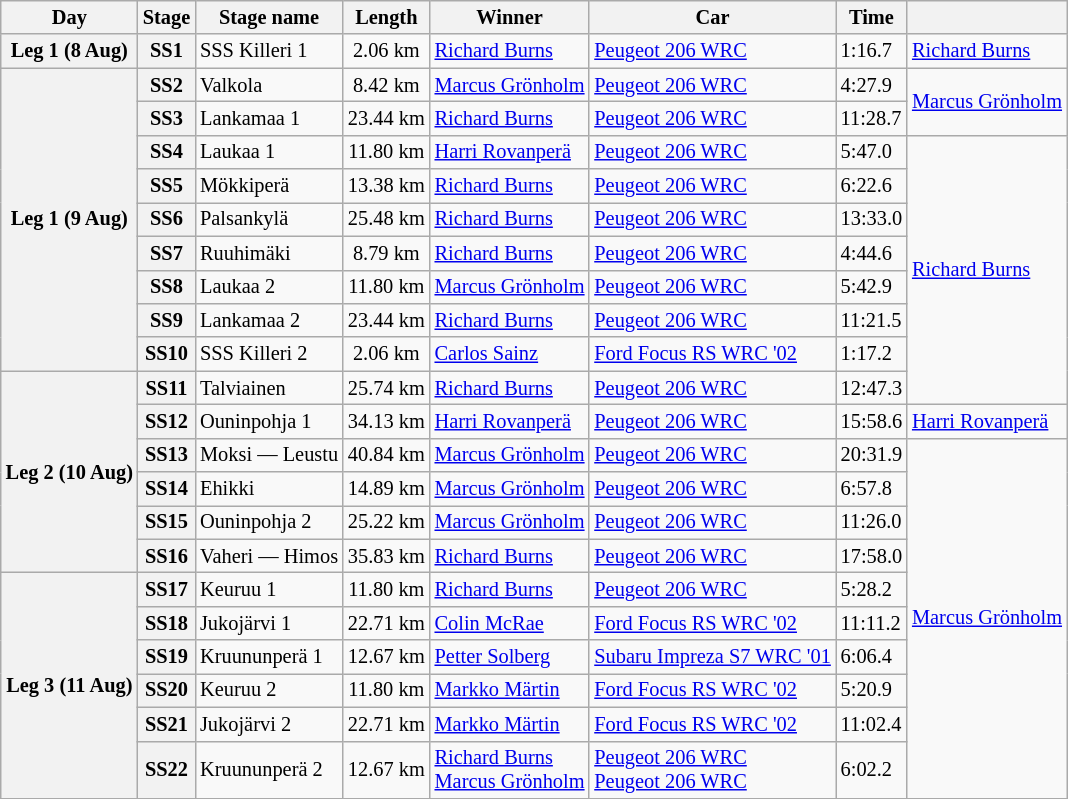<table class="wikitable" style="font-size: 85%;">
<tr>
<th>Day</th>
<th>Stage</th>
<th>Stage name</th>
<th>Length</th>
<th>Winner</th>
<th>Car</th>
<th>Time</th>
<th></th>
</tr>
<tr>
<th rowspan="1">Leg 1 (8 Aug)</th>
<th>SS1</th>
<td>SSS Killeri 1</td>
<td align="center">2.06 km</td>
<td> <a href='#'>Richard Burns</a></td>
<td><a href='#'>Peugeot 206 WRC</a></td>
<td>1:16.7</td>
<td rowspan="1"> <a href='#'>Richard Burns</a></td>
</tr>
<tr>
<th rowspan="9">Leg 1 (9 Aug)</th>
<th>SS2</th>
<td>Valkola</td>
<td align="center">8.42 km</td>
<td> <a href='#'>Marcus Grönholm</a></td>
<td><a href='#'>Peugeot 206 WRC</a></td>
<td>4:27.9</td>
<td rowspan="2"> <a href='#'>Marcus Grönholm</a></td>
</tr>
<tr>
<th>SS3</th>
<td>Lankamaa 1</td>
<td align="center">23.44 km</td>
<td> <a href='#'>Richard Burns</a></td>
<td><a href='#'>Peugeot 206 WRC</a></td>
<td>11:28.7</td>
</tr>
<tr>
<th>SS4</th>
<td>Laukaa 1</td>
<td align="center">11.80 km</td>
<td> <a href='#'>Harri Rovanperä</a></td>
<td><a href='#'>Peugeot 206 WRC</a></td>
<td>5:47.0</td>
<td rowspan="8"> <a href='#'>Richard Burns</a></td>
</tr>
<tr>
<th>SS5</th>
<td>Mökkiperä</td>
<td align="center">13.38 km</td>
<td> <a href='#'>Richard Burns</a></td>
<td><a href='#'>Peugeot 206 WRC</a></td>
<td>6:22.6</td>
</tr>
<tr>
<th>SS6</th>
<td>Palsankylä</td>
<td align="center">25.48 km</td>
<td> <a href='#'>Richard Burns</a></td>
<td><a href='#'>Peugeot 206 WRC</a></td>
<td>13:33.0</td>
</tr>
<tr>
<th>SS7</th>
<td>Ruuhimäki</td>
<td align="center">8.79 km</td>
<td> <a href='#'>Richard Burns</a></td>
<td><a href='#'>Peugeot 206 WRC</a></td>
<td>4:44.6</td>
</tr>
<tr>
<th>SS8</th>
<td>Laukaa 2</td>
<td align="center">11.80 km</td>
<td> <a href='#'>Marcus Grönholm</a></td>
<td><a href='#'>Peugeot 206 WRC</a></td>
<td>5:42.9</td>
</tr>
<tr>
<th>SS9</th>
<td>Lankamaa 2</td>
<td align="center">23.44 km</td>
<td> <a href='#'>Richard Burns</a></td>
<td><a href='#'>Peugeot 206 WRC</a></td>
<td>11:21.5</td>
</tr>
<tr>
<th>SS10</th>
<td>SSS Killeri 2</td>
<td align="center">2.06 km</td>
<td> <a href='#'>Carlos Sainz</a></td>
<td><a href='#'>Ford Focus RS WRC '02</a></td>
<td>1:17.2</td>
</tr>
<tr>
<th rowspan="6">Leg 2 (10 Aug)</th>
<th>SS11</th>
<td>Talviainen</td>
<td align="center">25.74 km</td>
<td> <a href='#'>Richard Burns</a></td>
<td><a href='#'>Peugeot 206 WRC</a></td>
<td>12:47.3</td>
</tr>
<tr>
<th>SS12</th>
<td>Ouninpohja 1</td>
<td align="center">34.13 km</td>
<td> <a href='#'>Harri Rovanperä</a></td>
<td><a href='#'>Peugeot 206 WRC</a></td>
<td>15:58.6</td>
<td rowspan="1"> <a href='#'>Harri Rovanperä</a></td>
</tr>
<tr>
<th>SS13</th>
<td>Moksi — Leustu</td>
<td align="center">40.84 km</td>
<td> <a href='#'>Marcus Grönholm</a></td>
<td><a href='#'>Peugeot 206 WRC</a></td>
<td>20:31.9</td>
<td rowspan="10"> <a href='#'>Marcus Grönholm</a></td>
</tr>
<tr>
<th>SS14</th>
<td>Ehikki</td>
<td align="center">14.89 km</td>
<td> <a href='#'>Marcus Grönholm</a></td>
<td><a href='#'>Peugeot 206 WRC</a></td>
<td>6:57.8</td>
</tr>
<tr>
<th>SS15</th>
<td>Ouninpohja 2</td>
<td align="center">25.22 km</td>
<td> <a href='#'>Marcus Grönholm</a></td>
<td><a href='#'>Peugeot 206 WRC</a></td>
<td>11:26.0</td>
</tr>
<tr>
<th>SS16</th>
<td>Vaheri — Himos</td>
<td align="center">35.83 km</td>
<td> <a href='#'>Richard Burns</a></td>
<td><a href='#'>Peugeot 206 WRC</a></td>
<td>17:58.0</td>
</tr>
<tr>
<th rowspan="6">Leg 3 (11 Aug)</th>
<th>SS17</th>
<td>Keuruu 1</td>
<td align="center">11.80 km</td>
<td> <a href='#'>Richard Burns</a></td>
<td><a href='#'>Peugeot 206 WRC</a></td>
<td>5:28.2</td>
</tr>
<tr>
<th>SS18</th>
<td>Jukojärvi 1</td>
<td align="center">22.71 km</td>
<td> <a href='#'>Colin McRae</a></td>
<td><a href='#'>Ford Focus RS WRC '02</a></td>
<td>11:11.2</td>
</tr>
<tr>
<th>SS19</th>
<td>Kruununperä 1</td>
<td align="center">12.67 km</td>
<td> <a href='#'>Petter Solberg</a></td>
<td><a href='#'>Subaru Impreza S7 WRC '01</a></td>
<td>6:06.4</td>
</tr>
<tr>
<th>SS20</th>
<td>Keuruu 2</td>
<td align="center">11.80 km</td>
<td> <a href='#'>Markko Märtin</a></td>
<td><a href='#'>Ford Focus RS WRC '02</a></td>
<td>5:20.9</td>
</tr>
<tr>
<th>SS21</th>
<td>Jukojärvi 2</td>
<td align="center">22.71 km</td>
<td> <a href='#'>Markko Märtin</a></td>
<td><a href='#'>Ford Focus RS WRC '02</a></td>
<td>11:02.4</td>
</tr>
<tr>
<th>SS22</th>
<td>Kruununperä 2</td>
<td align="center">12.67 km</td>
<td> <a href='#'>Richard Burns</a><br> <a href='#'>Marcus Grönholm</a></td>
<td><a href='#'>Peugeot 206 WRC</a><br><a href='#'>Peugeot 206 WRC</a></td>
<td>6:02.2</td>
</tr>
<tr>
</tr>
</table>
